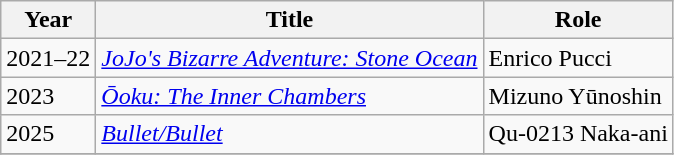<table class="wikitable">
<tr>
<th>Year</th>
<th>Title</th>
<th>Role</th>
</tr>
<tr>
<td>2021–22</td>
<td><em><a href='#'>JoJo's Bizarre Adventure: Stone Ocean</a></em></td>
<td>Enrico Pucci</td>
</tr>
<tr>
<td>2023</td>
<td><em><a href='#'>Ōoku: The Inner Chambers</a></em></td>
<td>Mizuno Yūnoshin</td>
</tr>
<tr>
<td>2025</td>
<td><em><a href='#'>Bullet/Bullet</a></em></td>
<td>Qu-0213 Naka-ani</td>
</tr>
<tr>
</tr>
</table>
